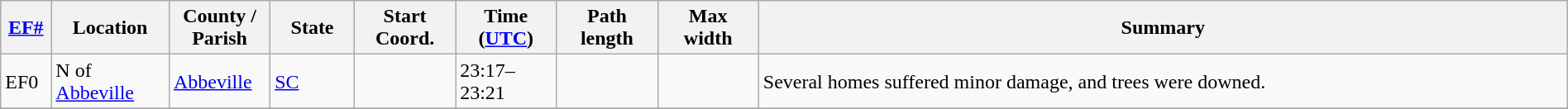<table class="wikitable sortable" style="width:100%;">
<tr>
<th scope="col"  style="width:3%; text-align:center;"><a href='#'>EF#</a></th>
<th scope="col"  style="width:7%; text-align:center;" class="unsortable">Location</th>
<th scope="col"  style="width:6%; text-align:center;" class="unsortable">County / Parish</th>
<th scope="col"  style="width:5%; text-align:center;">State</th>
<th scope="col"  style="width:6%; text-align:center;">Start Coord.</th>
<th scope="col"  style="width:6%; text-align:center;">Time (<a href='#'>UTC</a>)</th>
<th scope="col"  style="width:6%; text-align:center;">Path length</th>
<th scope="col"  style="width:6%; text-align:center;">Max width</th>
<th scope="col" class="unsortable" style="width:48%; text-align:center;">Summary</th>
</tr>
<tr>
<td bgcolor=>EF0</td>
<td>N of <a href='#'>Abbeville</a></td>
<td><a href='#'>Abbeville</a></td>
<td><a href='#'>SC</a></td>
<td></td>
<td>23:17–23:21</td>
<td></td>
<td></td>
<td>Several homes suffered minor damage, and trees were downed. </td>
</tr>
<tr>
</tr>
</table>
